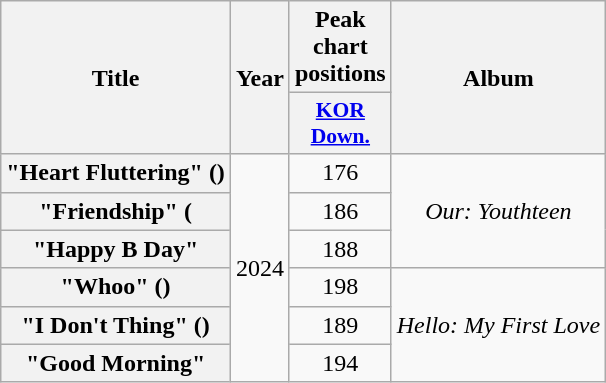<table class="wikitable plainrowheaders" style="text-align:center">
<tr>
<th scope="col" rowspan="2">Title</th>
<th scope="col" rowspan="2">Year</th>
<th scope="col">Peak chart positions</th>
<th scope="col" rowspan="2">Album</th>
</tr>
<tr>
<th scope="col" style="font-size:90%; width:3em"><a href='#'>KOR<br>Down.</a><br></th>
</tr>
<tr>
<th scope="row">"Heart Fluttering" ()</th>
<td rowspan="6">2024</td>
<td>176</td>
<td rowspan="3"><em>Our: Youthteen</em></td>
</tr>
<tr>
<th scope="row">"Friendship" (</th>
<td>186</td>
</tr>
<tr>
<th scope="row">"Happy B Day"</th>
<td>188</td>
</tr>
<tr>
<th scope="row">"Whoo" ()</th>
<td>198</td>
<td rowspan="3"><em>Hello: My First Love</em></td>
</tr>
<tr>
<th scope="row">"I Don't Thing" ()</th>
<td>189</td>
</tr>
<tr>
<th scope="row">"Good Morning"</th>
<td>194</td>
</tr>
</table>
